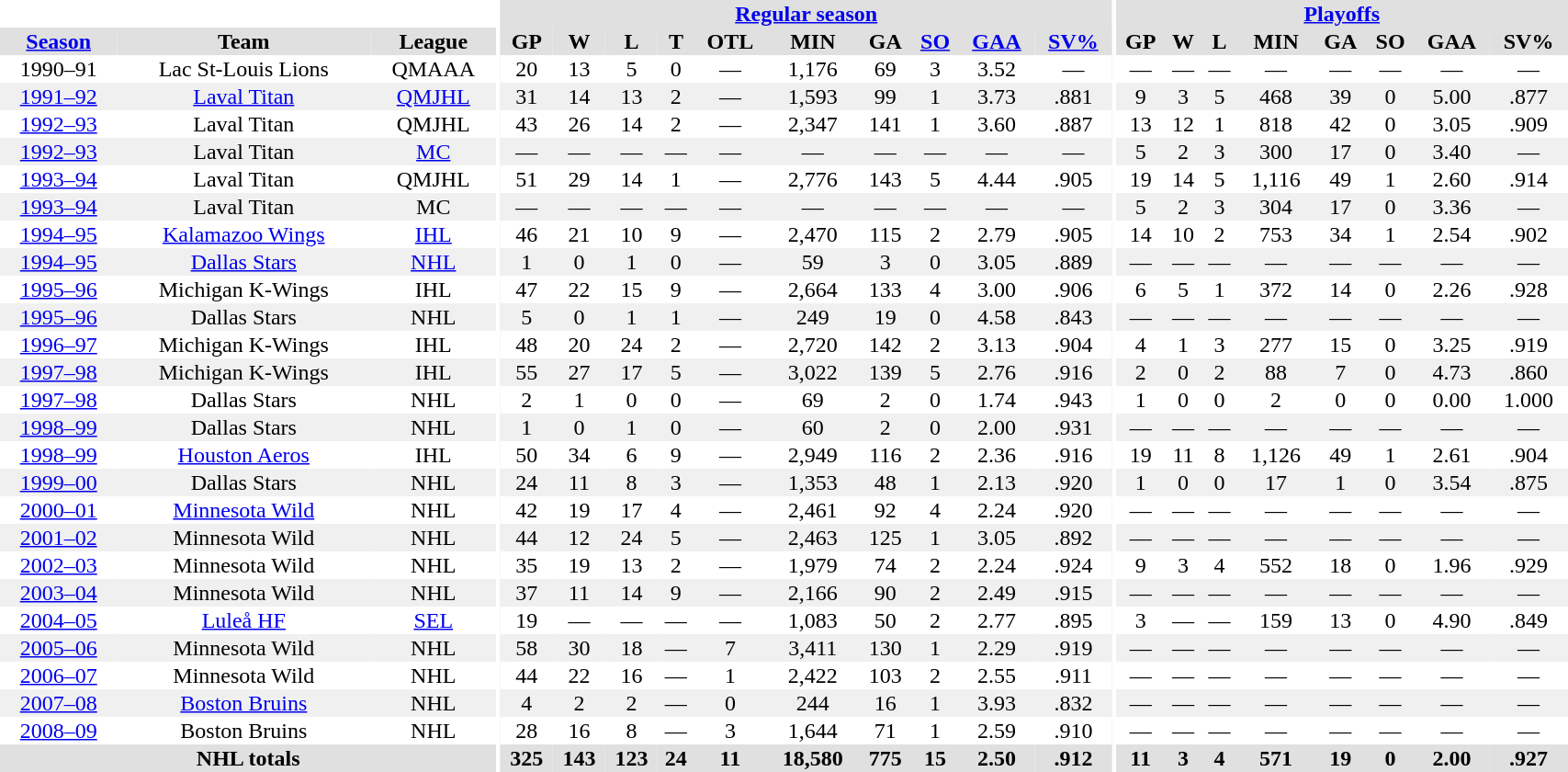<table border="0" cellpadding="1" cellspacing="0" style="width:90%; text-align:center;">
<tr bgcolor="#e0e0e0">
<th colspan="3" bgcolor="#ffffff"></th>
<th rowspan="99" bgcolor="#ffffff"></th>
<th colspan="10" bgcolor="#e0e0e0"><a href='#'>Regular season</a></th>
<th rowspan="99" bgcolor="#ffffff"></th>
<th colspan="8" bgcolor="#e0e0e0"><a href='#'>Playoffs</a></th>
</tr>
<tr bgcolor="#e0e0e0">
<th><a href='#'>Season</a></th>
<th>Team</th>
<th>League</th>
<th>GP</th>
<th>W</th>
<th>L</th>
<th>T</th>
<th>OTL</th>
<th>MIN</th>
<th>GA</th>
<th><a href='#'>SO</a></th>
<th><a href='#'>GAA</a></th>
<th><a href='#'>SV%</a></th>
<th>GP</th>
<th>W</th>
<th>L</th>
<th>MIN</th>
<th>GA</th>
<th>SO</th>
<th>GAA</th>
<th>SV%</th>
</tr>
<tr>
<td>1990–91</td>
<td>Lac St-Louis Lions</td>
<td>QMAAA</td>
<td>20</td>
<td>13</td>
<td>5</td>
<td>0</td>
<td>—</td>
<td>1,176</td>
<td>69</td>
<td>3</td>
<td>3.52</td>
<td>—</td>
<td>—</td>
<td>—</td>
<td>—</td>
<td>—</td>
<td>—</td>
<td>—</td>
<td>—</td>
<td>—</td>
</tr>
<tr bgcolor="#f0f0f0">
<td><a href='#'>1991–92</a></td>
<td><a href='#'>Laval Titan</a></td>
<td><a href='#'>QMJHL</a></td>
<td>31</td>
<td>14</td>
<td>13</td>
<td>2</td>
<td>—</td>
<td>1,593</td>
<td>99</td>
<td>1</td>
<td>3.73</td>
<td>.881</td>
<td>9</td>
<td>3</td>
<td>5</td>
<td>468</td>
<td>39</td>
<td>0</td>
<td>5.00</td>
<td>.877</td>
</tr>
<tr>
<td><a href='#'>1992–93</a></td>
<td>Laval Titan</td>
<td>QMJHL</td>
<td>43</td>
<td>26</td>
<td>14</td>
<td>2</td>
<td>—</td>
<td>2,347</td>
<td>141</td>
<td>1</td>
<td>3.60</td>
<td>.887</td>
<td>13</td>
<td>12</td>
<td>1</td>
<td>818</td>
<td>42</td>
<td>0</td>
<td>3.05</td>
<td>.909</td>
</tr>
<tr bgcolor="#f0f0f0">
<td><a href='#'>1992–93</a></td>
<td>Laval Titan</td>
<td><a href='#'>MC</a></td>
<td>—</td>
<td>—</td>
<td>—</td>
<td>—</td>
<td>—</td>
<td>—</td>
<td>—</td>
<td>—</td>
<td>—</td>
<td>—</td>
<td>5</td>
<td>2</td>
<td>3</td>
<td>300</td>
<td>17</td>
<td>0</td>
<td>3.40</td>
<td>—</td>
</tr>
<tr>
<td><a href='#'>1993–94</a></td>
<td>Laval Titan</td>
<td>QMJHL</td>
<td>51</td>
<td>29</td>
<td>14</td>
<td>1</td>
<td>—</td>
<td>2,776</td>
<td>143</td>
<td>5</td>
<td>4.44</td>
<td>.905</td>
<td>19</td>
<td>14</td>
<td>5</td>
<td>1,116</td>
<td>49</td>
<td>1</td>
<td>2.60</td>
<td>.914</td>
</tr>
<tr bgcolor="#f0f0f0">
<td><a href='#'>1993–94</a></td>
<td>Laval Titan</td>
<td>MC</td>
<td>—</td>
<td>—</td>
<td>—</td>
<td>—</td>
<td>—</td>
<td>—</td>
<td>—</td>
<td>—</td>
<td>—</td>
<td>—</td>
<td>5</td>
<td>2</td>
<td>3</td>
<td>304</td>
<td>17</td>
<td>0</td>
<td>3.36</td>
<td>—</td>
</tr>
<tr>
<td><a href='#'>1994–95</a></td>
<td><a href='#'>Kalamazoo Wings</a></td>
<td><a href='#'>IHL</a></td>
<td>46</td>
<td>21</td>
<td>10</td>
<td>9</td>
<td>—</td>
<td>2,470</td>
<td>115</td>
<td>2</td>
<td>2.79</td>
<td>.905</td>
<td>14</td>
<td>10</td>
<td>2</td>
<td>753</td>
<td>34</td>
<td>1</td>
<td>2.54</td>
<td>.902</td>
</tr>
<tr bgcolor="#f0f0f0">
<td><a href='#'>1994–95</a></td>
<td><a href='#'>Dallas Stars</a></td>
<td><a href='#'>NHL</a></td>
<td>1</td>
<td>0</td>
<td>1</td>
<td>0</td>
<td>—</td>
<td>59</td>
<td>3</td>
<td>0</td>
<td>3.05</td>
<td>.889</td>
<td>—</td>
<td>—</td>
<td>—</td>
<td>—</td>
<td>—</td>
<td>—</td>
<td>—</td>
<td>—</td>
</tr>
<tr>
<td><a href='#'>1995–96</a></td>
<td>Michigan K-Wings</td>
<td>IHL</td>
<td>47</td>
<td>22</td>
<td>15</td>
<td>9</td>
<td>—</td>
<td>2,664</td>
<td>133</td>
<td>4</td>
<td>3.00</td>
<td>.906</td>
<td>6</td>
<td>5</td>
<td>1</td>
<td>372</td>
<td>14</td>
<td>0</td>
<td>2.26</td>
<td>.928</td>
</tr>
<tr bgcolor="#f0f0f0">
<td><a href='#'>1995–96</a></td>
<td>Dallas Stars</td>
<td>NHL</td>
<td>5</td>
<td>0</td>
<td>1</td>
<td>1</td>
<td>—</td>
<td>249</td>
<td>19</td>
<td>0</td>
<td>4.58</td>
<td>.843</td>
<td>—</td>
<td>—</td>
<td>—</td>
<td>—</td>
<td>—</td>
<td>—</td>
<td>—</td>
<td>—</td>
</tr>
<tr>
<td><a href='#'>1996–97</a></td>
<td>Michigan K-Wings</td>
<td>IHL</td>
<td>48</td>
<td>20</td>
<td>24</td>
<td>2</td>
<td>—</td>
<td>2,720</td>
<td>142</td>
<td>2</td>
<td>3.13</td>
<td>.904</td>
<td>4</td>
<td>1</td>
<td>3</td>
<td>277</td>
<td>15</td>
<td>0</td>
<td>3.25</td>
<td>.919</td>
</tr>
<tr bgcolor="#f0f0f0">
<td><a href='#'>1997–98</a></td>
<td>Michigan K-Wings</td>
<td>IHL</td>
<td>55</td>
<td>27</td>
<td>17</td>
<td>5</td>
<td>—</td>
<td>3,022</td>
<td>139</td>
<td>5</td>
<td>2.76</td>
<td>.916</td>
<td>2</td>
<td>0</td>
<td>2</td>
<td>88</td>
<td>7</td>
<td>0</td>
<td>4.73</td>
<td>.860</td>
</tr>
<tr>
<td><a href='#'>1997–98</a></td>
<td>Dallas Stars</td>
<td>NHL</td>
<td>2</td>
<td>1</td>
<td>0</td>
<td>0</td>
<td>—</td>
<td>69</td>
<td>2</td>
<td>0</td>
<td>1.74</td>
<td>.943</td>
<td>1</td>
<td>0</td>
<td>0</td>
<td>2</td>
<td>0</td>
<td>0</td>
<td>0.00</td>
<td>1.000</td>
</tr>
<tr bgcolor="#f0f0f0">
<td><a href='#'>1998–99</a></td>
<td>Dallas Stars</td>
<td>NHL</td>
<td>1</td>
<td>0</td>
<td>1</td>
<td>0</td>
<td>—</td>
<td>60</td>
<td>2</td>
<td>0</td>
<td>2.00</td>
<td>.931</td>
<td>—</td>
<td>—</td>
<td>—</td>
<td>—</td>
<td>—</td>
<td>—</td>
<td>—</td>
<td>—</td>
</tr>
<tr>
<td><a href='#'>1998–99</a></td>
<td><a href='#'>Houston Aeros</a></td>
<td>IHL</td>
<td>50</td>
<td>34</td>
<td>6</td>
<td>9</td>
<td>—</td>
<td>2,949</td>
<td>116</td>
<td>2</td>
<td>2.36</td>
<td>.916</td>
<td>19</td>
<td>11</td>
<td>8</td>
<td>1,126</td>
<td>49</td>
<td>1</td>
<td>2.61</td>
<td>.904</td>
</tr>
<tr bgcolor="#f0f0f0">
<td><a href='#'>1999–00</a></td>
<td>Dallas Stars</td>
<td>NHL</td>
<td>24</td>
<td>11</td>
<td>8</td>
<td>3</td>
<td>—</td>
<td>1,353</td>
<td>48</td>
<td>1</td>
<td>2.13</td>
<td>.920</td>
<td>1</td>
<td>0</td>
<td>0</td>
<td>17</td>
<td>1</td>
<td>0</td>
<td>3.54</td>
<td>.875</td>
</tr>
<tr>
<td><a href='#'>2000–01</a></td>
<td><a href='#'>Minnesota Wild</a></td>
<td>NHL</td>
<td>42</td>
<td>19</td>
<td>17</td>
<td>4</td>
<td>—</td>
<td>2,461</td>
<td>92</td>
<td>4</td>
<td>2.24</td>
<td>.920</td>
<td>—</td>
<td>—</td>
<td>—</td>
<td>—</td>
<td>—</td>
<td>—</td>
<td>—</td>
<td>—</td>
</tr>
<tr bgcolor="#f0f0f0">
<td><a href='#'>2001–02</a></td>
<td>Minnesota Wild</td>
<td>NHL</td>
<td>44</td>
<td>12</td>
<td>24</td>
<td>5</td>
<td>—</td>
<td>2,463</td>
<td>125</td>
<td>1</td>
<td>3.05</td>
<td>.892</td>
<td>—</td>
<td>—</td>
<td>—</td>
<td>—</td>
<td>—</td>
<td>—</td>
<td>—</td>
<td>—</td>
</tr>
<tr>
<td><a href='#'>2002–03</a></td>
<td>Minnesota Wild</td>
<td>NHL</td>
<td>35</td>
<td>19</td>
<td>13</td>
<td>2</td>
<td>—</td>
<td>1,979</td>
<td>74</td>
<td>2</td>
<td>2.24</td>
<td>.924</td>
<td>9</td>
<td>3</td>
<td>4</td>
<td>552</td>
<td>18</td>
<td>0</td>
<td>1.96</td>
<td>.929</td>
</tr>
<tr bgcolor="#f0f0f0">
<td><a href='#'>2003–04</a></td>
<td>Minnesota Wild</td>
<td>NHL</td>
<td>37</td>
<td>11</td>
<td>14</td>
<td>9</td>
<td>—</td>
<td>2,166</td>
<td>90</td>
<td>2</td>
<td>2.49</td>
<td>.915</td>
<td>—</td>
<td>—</td>
<td>—</td>
<td>—</td>
<td>—</td>
<td>—</td>
<td>—</td>
<td>—</td>
</tr>
<tr>
<td><a href='#'>2004–05</a></td>
<td><a href='#'>Luleå HF</a></td>
<td><a href='#'>SEL</a></td>
<td>19</td>
<td>—</td>
<td>—</td>
<td>—</td>
<td>—</td>
<td>1,083</td>
<td>50</td>
<td>2</td>
<td>2.77</td>
<td>.895</td>
<td>3</td>
<td>—</td>
<td>—</td>
<td>159</td>
<td>13</td>
<td>0</td>
<td>4.90</td>
<td>.849</td>
</tr>
<tr bgcolor="#f0f0f0">
<td><a href='#'>2005–06</a></td>
<td>Minnesota Wild</td>
<td>NHL</td>
<td>58</td>
<td>30</td>
<td>18</td>
<td>—</td>
<td>7</td>
<td>3,411</td>
<td>130</td>
<td>1</td>
<td>2.29</td>
<td>.919</td>
<td>—</td>
<td>—</td>
<td>—</td>
<td>—</td>
<td>—</td>
<td>—</td>
<td>—</td>
<td>—</td>
</tr>
<tr>
<td><a href='#'>2006–07</a></td>
<td>Minnesota Wild</td>
<td>NHL</td>
<td>44</td>
<td>22</td>
<td>16</td>
<td>—</td>
<td>1</td>
<td>2,422</td>
<td>103</td>
<td>2</td>
<td>2.55</td>
<td>.911</td>
<td>—</td>
<td>—</td>
<td>—</td>
<td>—</td>
<td>—</td>
<td>—</td>
<td>—</td>
<td>—</td>
</tr>
<tr bgcolor="#f0f0f0">
<td><a href='#'>2007–08</a></td>
<td><a href='#'>Boston Bruins</a></td>
<td>NHL</td>
<td>4</td>
<td>2</td>
<td>2</td>
<td>—</td>
<td>0</td>
<td>244</td>
<td>16</td>
<td>1</td>
<td>3.93</td>
<td>.832</td>
<td>—</td>
<td>—</td>
<td>—</td>
<td>—</td>
<td>—</td>
<td>—</td>
<td>—</td>
<td>—</td>
</tr>
<tr>
<td><a href='#'>2008–09</a></td>
<td>Boston Bruins</td>
<td>NHL</td>
<td>28</td>
<td>16</td>
<td>8</td>
<td>—</td>
<td>3</td>
<td>1,644</td>
<td>71</td>
<td>1</td>
<td>2.59</td>
<td>.910</td>
<td>—</td>
<td>—</td>
<td>—</td>
<td>—</td>
<td>—</td>
<td>—</td>
<td>—</td>
<td>—</td>
</tr>
<tr bgcolor="#e0e0e0">
<th colspan="3">NHL totals</th>
<th>325</th>
<th>143</th>
<th>123</th>
<th>24</th>
<th>11</th>
<th>18,580</th>
<th>775</th>
<th>15</th>
<th>2.50</th>
<th>.912</th>
<th>11</th>
<th>3</th>
<th>4</th>
<th>571</th>
<th>19</th>
<th>0</th>
<th>2.00</th>
<th>.927</th>
</tr>
</table>
